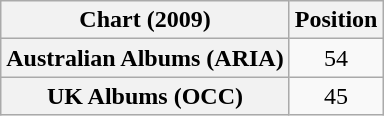<table class="wikitable plainrowheaders" style="text-align:center">
<tr>
<th scope="col">Chart (2009)</th>
<th scope="col">Position</th>
</tr>
<tr>
<th scope="row">Australian Albums (ARIA)</th>
<td>54</td>
</tr>
<tr>
<th scope="row">UK Albums (OCC)</th>
<td>45</td>
</tr>
</table>
